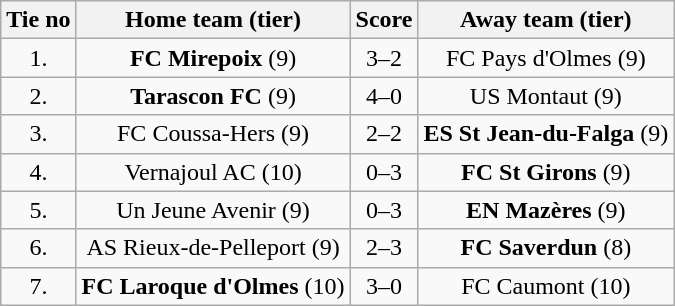<table class="wikitable" style="text-align: center">
<tr>
<th>Tie no</th>
<th>Home team (tier)</th>
<th>Score</th>
<th>Away team (tier)</th>
</tr>
<tr>
<td>1.</td>
<td><strong>FC Mirepoix</strong> (9)</td>
<td>3–2 </td>
<td>FC Pays d'Olmes (9)</td>
</tr>
<tr>
<td>2.</td>
<td><strong>Tarascon FC</strong> (9)</td>
<td>4–0</td>
<td>US Montaut (9)</td>
</tr>
<tr>
<td>3.</td>
<td>FC Coussa-Hers (9)</td>
<td>2–2 </td>
<td><strong>ES St Jean-du-Falga</strong> (9)</td>
</tr>
<tr>
<td>4.</td>
<td>Vernajoul AC (10)</td>
<td>0–3</td>
<td><strong>FC St Girons</strong> (9)</td>
</tr>
<tr>
<td>5.</td>
<td>Un Jeune Avenir (9)</td>
<td>0–3</td>
<td><strong>EN Mazères</strong> (9)</td>
</tr>
<tr>
<td>6.</td>
<td>AS Rieux-de-Pelleport (9)</td>
<td>2–3</td>
<td><strong>FC Saverdun</strong> (8)</td>
</tr>
<tr>
<td>7.</td>
<td><strong>FC Laroque d'Olmes</strong> (10)</td>
<td>3–0</td>
<td>FC Caumont (10)</td>
</tr>
</table>
